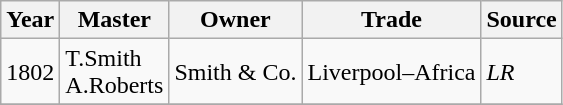<table class=" wikitable">
<tr>
<th>Year</th>
<th>Master</th>
<th>Owner</th>
<th>Trade</th>
<th>Source</th>
</tr>
<tr>
<td>1802</td>
<td>T.Smith<br>A.Roberts</td>
<td>Smith & Co.</td>
<td>Liverpool–Africa</td>
<td><em>LR</em></td>
</tr>
<tr>
</tr>
</table>
